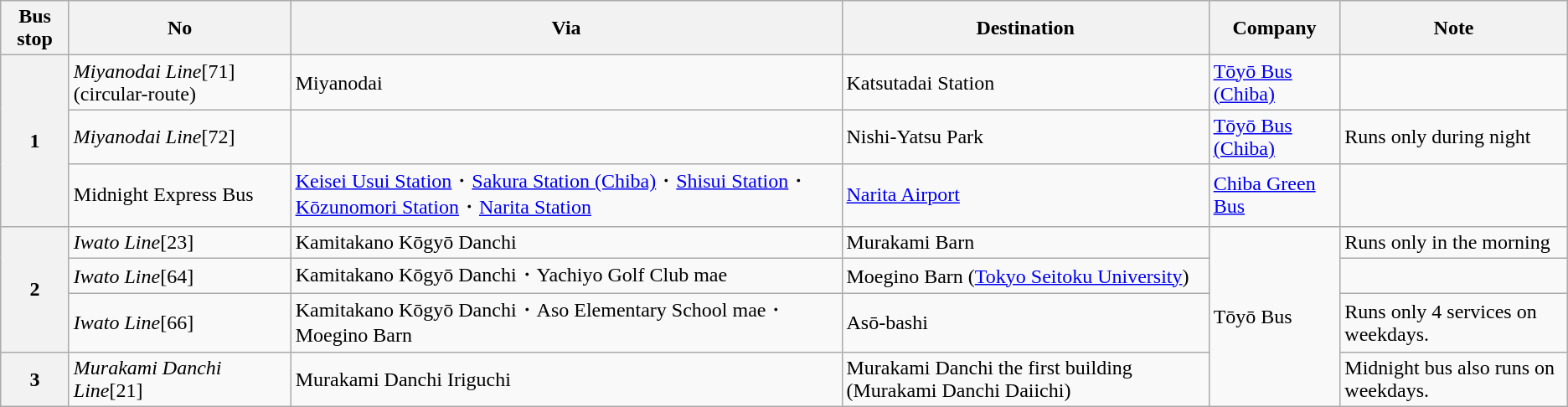<table class="wikitable" frame="hsides" rules="rows">
<tr>
<th>Bus stop</th>
<th>No</th>
<th>Via</th>
<th>Destination</th>
<th>Company</th>
<th>Note</th>
</tr>
<tr>
<th rowspan=3>1</th>
<td><em>Miyanodai Line</em>[71] (circular-route)</td>
<td>Miyanodai</td>
<td>Katsutadai Station</td>
<td><a href='#'>Tōyō Bus (Chiba)</a></td>
<td></td>
</tr>
<tr>
<td><em>Miyanodai Line</em>[72]</td>
<td></td>
<td>Nishi-Yatsu Park</td>
<td><a href='#'>Tōyō Bus (Chiba)</a></td>
<td>Runs only during night</td>
</tr>
<tr>
<td>Midnight Express Bus</td>
<td><a href='#'>Keisei Usui Station</a>・<a href='#'>Sakura Station (Chiba)</a>・<a href='#'>Shisui Station</a>・<a href='#'>Kōzunomori Station</a>・<a href='#'>Narita Station</a></td>
<td><a href='#'>Narita Airport</a></td>
<td><a href='#'>Chiba Green Bus</a></td>
<td></td>
</tr>
<tr>
<th rowspan=3>2</th>
<td><em>Iwato Line</em>[23]</td>
<td>Kamitakano Kōgyō Danchi</td>
<td>Murakami Barn</td>
<td rowspan=4>Tōyō Bus</td>
<td>Runs only in the morning</td>
</tr>
<tr>
<td><em>Iwato Line</em>[64]</td>
<td>Kamitakano Kōgyō Danchi・Yachiyo Golf Club mae</td>
<td>Moegino Barn (<a href='#'>Tokyo Seitoku University</a>)</td>
<td></td>
</tr>
<tr>
<td><em>Iwato Line</em>[66]</td>
<td>Kamitakano Kōgyō Danchi・Aso Elementary School mae・Moegino Barn</td>
<td>Asō-bashi</td>
<td>Runs only 4 services on weekdays.</td>
</tr>
<tr>
<th>3</th>
<td><em>Murakami Danchi Line</em>[21]</td>
<td>Murakami Danchi Iriguchi</td>
<td>Murakami Danchi the first building (Murakami Danchi Daiichi)</td>
<td>Midnight bus also runs on weekdays.</td>
</tr>
</table>
